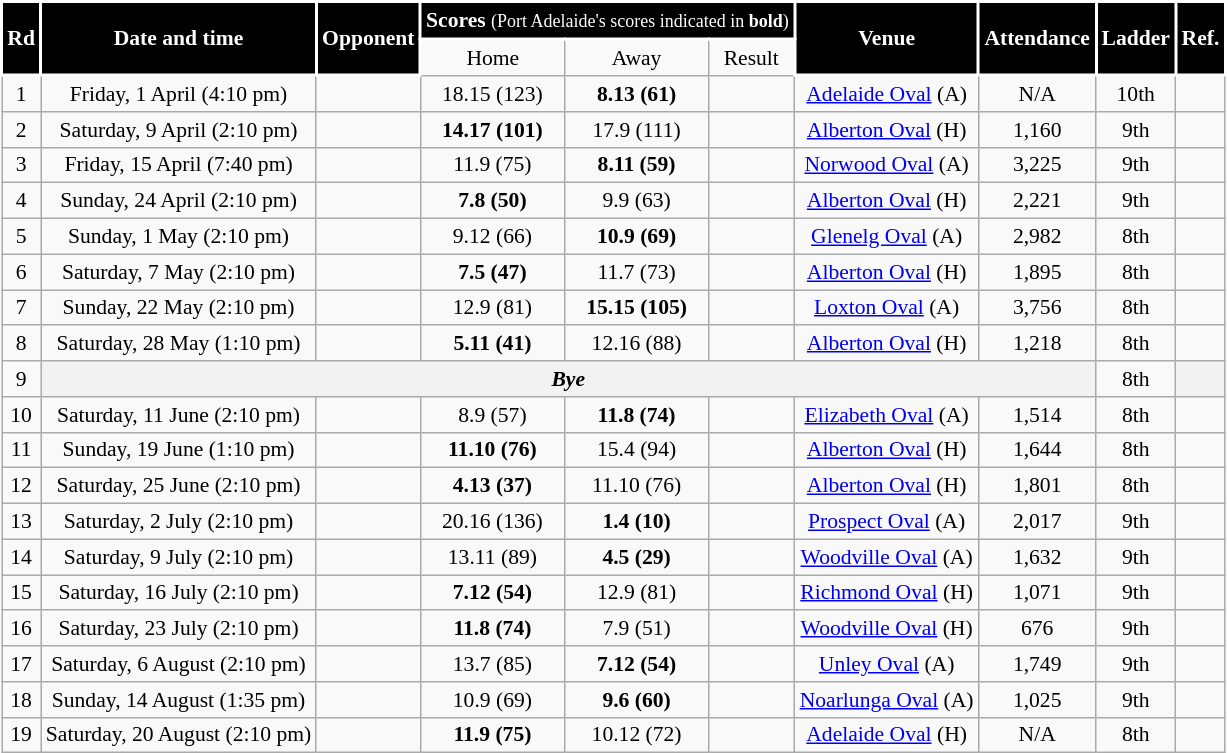<table class="wikitable" style="font-size:90%; text-align:center;">
<tr>
<td style="background:black; color:white; border: solid #FFFFFF 2px" rowspan=2><strong>Rd</strong></td>
<td style="background:black; color:white; border: solid #FFFFFF 2px" rowspan=2><strong>Date and time</strong></td>
<td style="background:black; color:white; border: solid #FFFFFF 2px" rowspan=2><strong>Opponent</strong></td>
<td style="background:black; color:white; border: solid #FFFFFF 2px" colspan=3><strong>Scores</strong> <small>(Port Adelaide's scores indicated in <strong>bold</strong>)</small></td>
<td style="background:black; color:white; border: solid #FFFFFF 2px" rowspan=2><strong>Venue</strong></td>
<td style="background:black; color:white; border: solid #FFFFFF 2px" rowspan=2><strong>Attendance</strong></td>
<td style="background:black; color:white; border: solid #FFFFFF 2px" rowspan=2><strong>Ladder</strong></td>
<td style="background:black; color:white; border: solid #FFFFFF 2px" rowspan=2><strong>Ref.</strong></td>
</tr>
<tr>
<td>Home</td>
<td>Away</td>
<td>Result</td>
</tr>
<tr>
<td>1</td>
<td>Friday, 1 April (4:10 pm)</td>
<td></td>
<td>18.15 (123)</td>
<td><strong>8.13 (61)</strong></td>
<td></td>
<td><a href='#'>Adelaide Oval</a> (A)</td>
<td>N/A</td>
<td>10th</td>
<td></td>
</tr>
<tr>
<td>2</td>
<td>Saturday, 9 April (2:10 pm)</td>
<td></td>
<td><strong>14.17 (101)</strong></td>
<td>17.9 (111)</td>
<td></td>
<td><a href='#'>Alberton Oval</a> (H)</td>
<td>1,160</td>
<td>9th</td>
<td></td>
</tr>
<tr>
<td>3</td>
<td>Friday, 15 April (7:40 pm)</td>
<td></td>
<td>11.9 (75)</td>
<td><strong>8.11 (59)</strong></td>
<td></td>
<td><a href='#'>Norwood Oval</a> (A)</td>
<td>3,225</td>
<td>9th</td>
<td></td>
</tr>
<tr>
<td>4</td>
<td>Sunday, 24 April (2:10 pm)</td>
<td></td>
<td><strong>7.8 (50)</strong></td>
<td>9.9 (63)</td>
<td></td>
<td><a href='#'>Alberton Oval</a> (H)</td>
<td>2,221</td>
<td>9th</td>
<td></td>
</tr>
<tr>
<td>5</td>
<td>Sunday, 1 May (2:10 pm)</td>
<td></td>
<td>9.12 (66)</td>
<td><strong>10.9 (69)</strong></td>
<td></td>
<td><a href='#'>Glenelg Oval</a> (A)</td>
<td>2,982</td>
<td>8th</td>
<td></td>
</tr>
<tr>
<td>6</td>
<td>Saturday, 7 May (2:10 pm)</td>
<td></td>
<td><strong>7.5 (47)</strong></td>
<td>11.7 (73)</td>
<td></td>
<td><a href='#'>Alberton Oval</a> (H)</td>
<td>1,895</td>
<td>8th</td>
<td></td>
</tr>
<tr>
<td>7</td>
<td>Sunday, 22 May (2:10 pm)</td>
<td></td>
<td>12.9 (81)</td>
<td><strong>15.15 (105)</strong></td>
<td></td>
<td><a href='#'>Loxton Oval</a> (A)</td>
<td>3,756</td>
<td>8th</td>
<td></td>
</tr>
<tr>
<td>8</td>
<td>Saturday, 28 May (1:10 pm)</td>
<td></td>
<td><strong>5.11 (41)</strong></td>
<td>12.16 (88)</td>
<td></td>
<td><a href='#'>Alberton Oval</a> (H)</td>
<td>1,218</td>
<td>8th</td>
<td></td>
</tr>
<tr>
<td>9</td>
<th colspan=7><span><em>Bye</em></span></th>
<td>8th</td>
<th colspan=1><span></span></th>
</tr>
<tr>
<td>10</td>
<td>Saturday, 11 June (2:10 pm)</td>
<td></td>
<td>8.9 (57)</td>
<td><strong>11.8 (74)</strong></td>
<td></td>
<td><a href='#'>Elizabeth Oval</a> (A)</td>
<td>1,514</td>
<td>8th</td>
<td></td>
</tr>
<tr>
<td>11</td>
<td>Sunday, 19 June (1:10 pm)</td>
<td></td>
<td><strong>11.10 (76)</strong></td>
<td>15.4 (94)</td>
<td></td>
<td><a href='#'>Alberton Oval</a> (H)</td>
<td>1,644</td>
<td>8th</td>
<td></td>
</tr>
<tr>
<td>12</td>
<td>Saturday, 25 June (2:10 pm)</td>
<td></td>
<td><strong>4.13 (37)</strong></td>
<td>11.10 (76)</td>
<td></td>
<td><a href='#'>Alberton Oval</a> (H)</td>
<td>1,801</td>
<td>8th</td>
<td></td>
</tr>
<tr>
<td>13</td>
<td>Saturday, 2 July (2:10 pm)</td>
<td></td>
<td>20.16 (136)</td>
<td><strong>1.4 (10)</strong></td>
<td></td>
<td><a href='#'>Prospect Oval</a> (A)</td>
<td>2,017</td>
<td>9th</td>
<td></td>
</tr>
<tr>
<td>14</td>
<td>Saturday, 9 July (2:10 pm)</td>
<td></td>
<td>13.11 (89)</td>
<td><strong>4.5 (29)</strong></td>
<td></td>
<td><a href='#'>Woodville Oval</a> (A)</td>
<td>1,632</td>
<td>9th</td>
<td></td>
</tr>
<tr>
<td>15</td>
<td>Saturday, 16 July (2:10 pm)</td>
<td></td>
<td><strong>7.12 (54)</strong></td>
<td>12.9 (81)</td>
<td></td>
<td><a href='#'>Richmond Oval</a> (H)</td>
<td>1,071</td>
<td>9th</td>
<td></td>
</tr>
<tr>
<td>16</td>
<td>Saturday, 23 July (2:10 pm)</td>
<td></td>
<td><strong>11.8 (74)</strong></td>
<td>7.9 (51)</td>
<td></td>
<td><a href='#'>Woodville Oval</a> (H)</td>
<td>676</td>
<td>9th</td>
<td></td>
</tr>
<tr>
<td>17</td>
<td>Saturday, 6 August (2:10 pm)</td>
<td></td>
<td>13.7 (85)</td>
<td><strong>7.12 (54)</strong></td>
<td></td>
<td><a href='#'>Unley Oval</a> (A)</td>
<td>1,749</td>
<td>9th</td>
<td></td>
</tr>
<tr>
<td>18</td>
<td>Sunday, 14 August (1:35 pm)</td>
<td></td>
<td>10.9 (69)</td>
<td><strong>9.6 (60)</strong></td>
<td></td>
<td><a href='#'>Noarlunga Oval</a> (A)</td>
<td>1,025</td>
<td>9th</td>
<td></td>
</tr>
<tr>
<td>19</td>
<td>Saturday, 20 August (2:10 pm)</td>
<td></td>
<td><strong>11.9 (75)</strong></td>
<td>10.12 (72)</td>
<td></td>
<td><a href='#'>Adelaide Oval</a> (H)</td>
<td>N/A</td>
<td>8th</td>
<td></td>
</tr>
</table>
